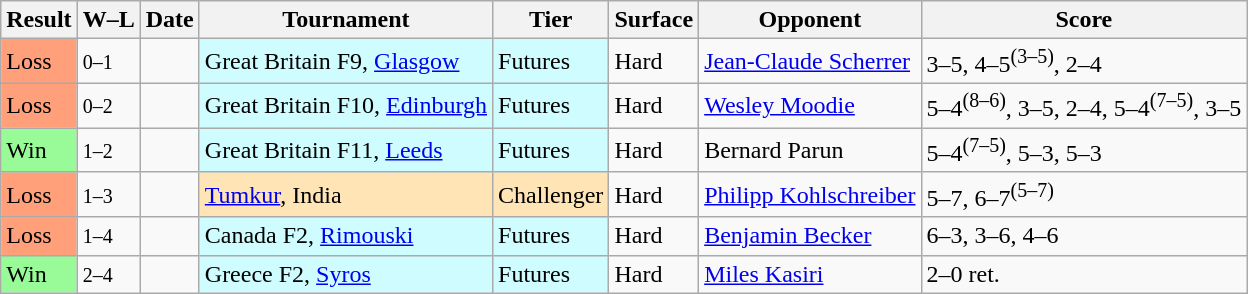<table class="sortable wikitable">
<tr>
<th>Result</th>
<th class="unsortable">W–L</th>
<th>Date</th>
<th>Tournament</th>
<th>Tier</th>
<th>Surface</th>
<th>Opponent</th>
<th class="unsortable">Score</th>
</tr>
<tr>
<td style="background:#ffa07a;">Loss</td>
<td><small>0–1</small></td>
<td></td>
<td style="background:#cffcff;">Great Britain F9, <a href='#'>Glasgow</a></td>
<td style="background:#cffcff;">Futures</td>
<td>Hard</td>
<td> <a href='#'>Jean-Claude Scherrer</a></td>
<td>3–5, 4–5<sup>(3–5)</sup>, 2–4</td>
</tr>
<tr>
<td style="background:#ffa07a;">Loss</td>
<td><small>0–2</small></td>
<td></td>
<td style="background:#cffcff;">Great Britain F10, <a href='#'>Edinburgh</a></td>
<td style="background:#cffcff;">Futures</td>
<td>Hard</td>
<td> <a href='#'>Wesley Moodie</a></td>
<td>5–4<sup>(8–6)</sup>, 3–5, 2–4, 5–4<sup>(7–5)</sup>, 3–5</td>
</tr>
<tr>
<td style="background:#98fb98;">Win</td>
<td><small>1–2</small></td>
<td></td>
<td style="background:#cffcff;">Great Britain F11, <a href='#'>Leeds</a></td>
<td style="background:#cffcff;">Futures</td>
<td>Hard</td>
<td> Bernard Parun</td>
<td>5–4<sup>(7–5)</sup>, 5–3, 5–3</td>
</tr>
<tr>
<td style="background:#ffa07a;">Loss</td>
<td><small>1–3</small></td>
<td></td>
<td style="background:moccasin;"><a href='#'>Tumkur</a>, India</td>
<td style="background:moccasin;">Challenger</td>
<td>Hard</td>
<td> <a href='#'>Philipp Kohlschreiber</a></td>
<td>5–7, 6–7<sup>(5–7)</sup></td>
</tr>
<tr>
<td style="background:#ffa07a;">Loss</td>
<td><small>1–4</small></td>
<td></td>
<td style="background:#cffcff;">Canada F2, <a href='#'>Rimouski</a></td>
<td style="background:#cffcff;">Futures</td>
<td>Hard</td>
<td> <a href='#'>Benjamin Becker</a></td>
<td>6–3, 3–6, 4–6</td>
</tr>
<tr>
<td style="background:#98fb98;">Win</td>
<td><small>2–4</small></td>
<td></td>
<td style="background:#cffcff;">Greece F2, <a href='#'>Syros</a></td>
<td style="background:#cffcff;">Futures</td>
<td>Hard</td>
<td> <a href='#'>Miles Kasiri</a></td>
<td>2–0 ret.</td>
</tr>
</table>
